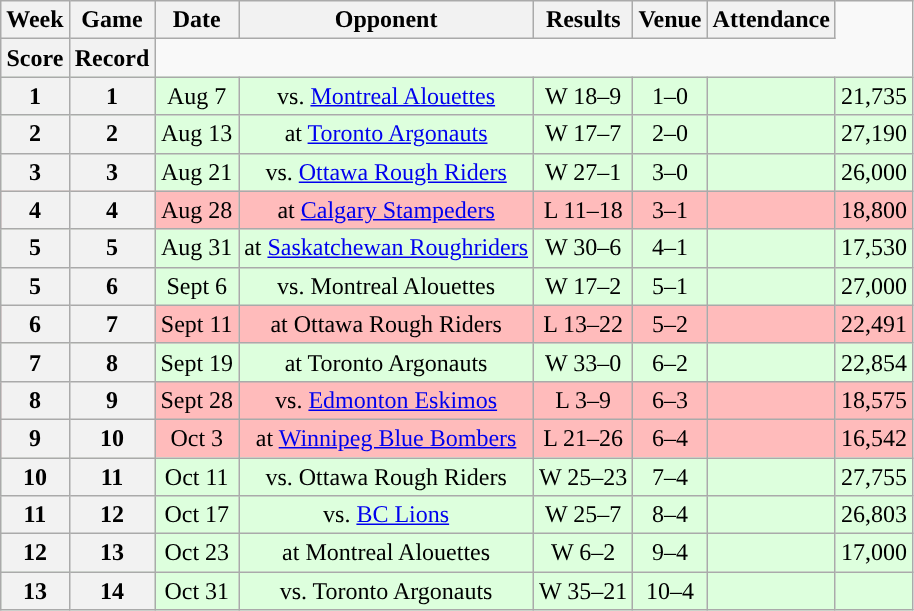<table class="wikitable" style="text-align:center">
<tr>
<th>Week</th>
<th>Game</th>
<th>Date</th>
<th>Opponent</th>
<th>Results</th>
<th>Venue</th>
<th>Attendance</th>
</tr>
<tr>
<th>Score</th>
<th>Record</th>
</tr>
<tr style="background:#ddffdd">
<th>1</th>
<th>1</th>
<td>Aug 7</td>
<td>vs. <a href='#'>Montreal Alouettes</a></td>
<td>W 18–9</td>
<td>1–0</td>
<td></td>
<td>21,735</td>
</tr>
<tr style="background:#ddffdd">
<th>2</th>
<th>2</th>
<td>Aug 13</td>
<td>at <a href='#'>Toronto Argonauts</a></td>
<td>W 17–7</td>
<td>2–0</td>
<td></td>
<td>27,190</td>
</tr>
<tr style="background:#ddffdd">
<th>3</th>
<th>3</th>
<td>Aug 21</td>
<td>vs. <a href='#'>Ottawa Rough Riders</a></td>
<td>W 27–1</td>
<td>3–0</td>
<td></td>
<td>26,000</td>
</tr>
<tr style="background:#ffbbbb">
<th>4</th>
<th>4</th>
<td>Aug 28</td>
<td>at <a href='#'>Calgary Stampeders</a></td>
<td>L 11–18</td>
<td>3–1</td>
<td></td>
<td>18,800</td>
</tr>
<tr style="background:#ddffdd">
<th>5</th>
<th>5</th>
<td>Aug 31</td>
<td>at <a href='#'>Saskatchewan Roughriders</a></td>
<td>W 30–6</td>
<td>4–1</td>
<td></td>
<td>17,530</td>
</tr>
<tr style="background:#ddffdd">
<th>5</th>
<th>6</th>
<td>Sept 6</td>
<td>vs. Montreal Alouettes</td>
<td>W 17–2</td>
<td>5–1</td>
<td></td>
<td>27,000</td>
</tr>
<tr style="background:#ffbbbb">
<th>6</th>
<th>7</th>
<td>Sept 11</td>
<td>at Ottawa Rough Riders</td>
<td>L 13–22</td>
<td>5–2</td>
<td></td>
<td>22,491</td>
</tr>
<tr style="background:#ddffdd">
<th>7</th>
<th>8</th>
<td>Sept 19</td>
<td>at Toronto Argonauts</td>
<td>W 33–0</td>
<td>6–2</td>
<td></td>
<td>22,854</td>
</tr>
<tr style="background:#ffbbbb">
<th>8</th>
<th>9</th>
<td>Sept 28</td>
<td>vs. <a href='#'>Edmonton Eskimos</a></td>
<td>L 3–9</td>
<td>6–3</td>
<td></td>
<td>18,575</td>
</tr>
<tr style="background:#ffbbbb">
<th>9</th>
<th>10</th>
<td>Oct 3</td>
<td>at <a href='#'>Winnipeg Blue Bombers</a></td>
<td>L 21–26</td>
<td>6–4</td>
<td></td>
<td>16,542</td>
</tr>
<tr style="background:#ddffdd">
<th>10</th>
<th>11</th>
<td>Oct 11</td>
<td>vs. Ottawa Rough Riders</td>
<td>W 25–23</td>
<td>7–4</td>
<td></td>
<td>27,755</td>
</tr>
<tr style="background:#ddffdd">
<th>11</th>
<th>12</th>
<td>Oct 17</td>
<td>vs. <a href='#'>BC Lions</a></td>
<td>W 25–7</td>
<td>8–4</td>
<td></td>
<td>26,803</td>
</tr>
<tr style="background:#ddffdd">
<th>12</th>
<th>13</th>
<td>Oct 23</td>
<td>at Montreal Alouettes</td>
<td>W 6–2</td>
<td>9–4</td>
<td></td>
<td>17,000</td>
</tr>
<tr style="background:#ddffdd">
<th>13</th>
<th>14</th>
<td>Oct 31</td>
<td>vs. Toronto Argonauts</td>
<td>W 35–21</td>
<td>10–4</td>
<td></td>
<td></td>
</tr>
</table>
